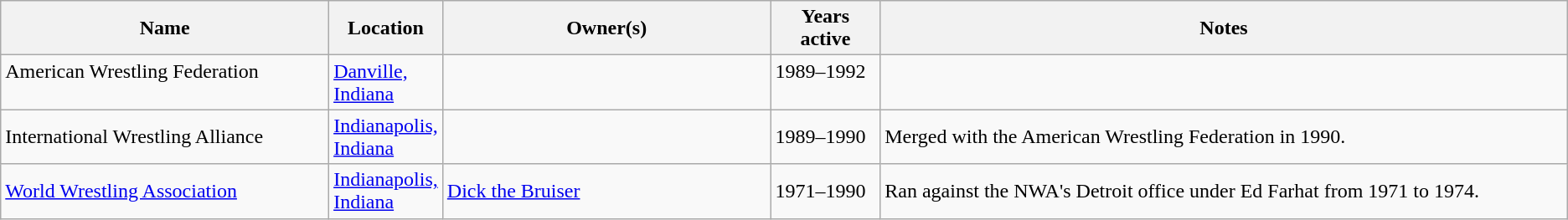<table class=wikitable>
<tr>
<th width="21%">Name</th>
<th width="7%">Location</th>
<th width="21%">Owner(s)</th>
<th width="7%">Years active</th>
<th width="55%">Notes</th>
</tr>
<tr valign="top">
<td>American Wrestling Federation</td>
<td><a href='#'>Danville, Indiana</a></td>
<td></td>
<td>1989–1992</td>
<td></td>
</tr>
<tr>
<td>International Wrestling Alliance</td>
<td><a href='#'>Indianapolis, Indiana</a></td>
<td></td>
<td>1989–1990</td>
<td>Merged with the American Wrestling Federation in 1990.</td>
</tr>
<tr>
<td><a href='#'>World Wrestling Association</a></td>
<td><a href='#'>Indianapolis, Indiana</a></td>
<td><a href='#'>Dick the Bruiser</a></td>
<td>1971–1990</td>
<td>Ran against the NWA's Detroit office under Ed Farhat from 1971 to 1974.</td>
</tr>
</table>
